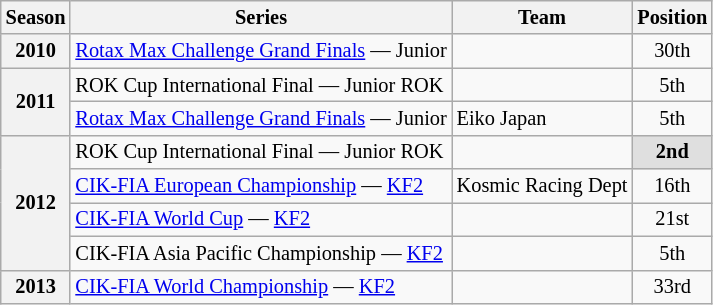<table class="wikitable" style="font-size: 85%; text-align:center">
<tr>
<th>Season</th>
<th>Series</th>
<th>Team</th>
<th>Position</th>
</tr>
<tr>
<th>2010</th>
<td align="left"><a href='#'>Rotax Max Challenge Grand Finals</a> — Junior</td>
<td align="left"></td>
<td>30th</td>
</tr>
<tr>
<th rowspan="2">2011</th>
<td align="left">ROK Cup International Final — Junior ROK</td>
<td align="left"></td>
<td>5th</td>
</tr>
<tr>
<td align="left"><a href='#'>Rotax Max Challenge Grand Finals</a> — Junior</td>
<td align="left">Eiko Japan</td>
<td>5th</td>
</tr>
<tr>
<th rowspan="4">2012</th>
<td align="left">ROK Cup International Final — Junior ROK</td>
<td align="left"></td>
<td style="background:#DFDFDF;"><strong>2nd</strong></td>
</tr>
<tr>
<td align="left"><a href='#'>CIK-FIA European Championship</a> — <a href='#'>KF2</a></td>
<td align="left">Kosmic Racing Dept</td>
<td>16th</td>
</tr>
<tr>
<td align="left"><a href='#'>CIK-FIA World Cup</a> — <a href='#'>KF2</a></td>
<td align="left"></td>
<td>21st</td>
</tr>
<tr>
<td align="left">CIK-FIA Asia Pacific Championship — <a href='#'>KF2</a></td>
<td align="left"></td>
<td>5th</td>
</tr>
<tr>
<th>2013</th>
<td align="left"><a href='#'>CIK-FIA World Championship</a> — <a href='#'>KF2</a></td>
<td align="left"></td>
<td>33rd</td>
</tr>
</table>
